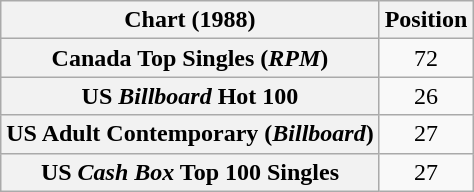<table class="wikitable sortable plainrowheaders" style="text-align:center">
<tr>
<th scope="col">Chart (1988)</th>
<th scope="col">Position</th>
</tr>
<tr>
<th scope="row">Canada Top Singles (<em>RPM</em>)</th>
<td>72</td>
</tr>
<tr>
<th scope="row">US <em>Billboard</em> Hot 100</th>
<td>26</td>
</tr>
<tr>
<th scope="row">US Adult Contemporary (<em>Billboard</em>)</th>
<td>27</td>
</tr>
<tr>
<th scope="row">US <em>Cash Box</em> Top 100 Singles</th>
<td>27</td>
</tr>
</table>
